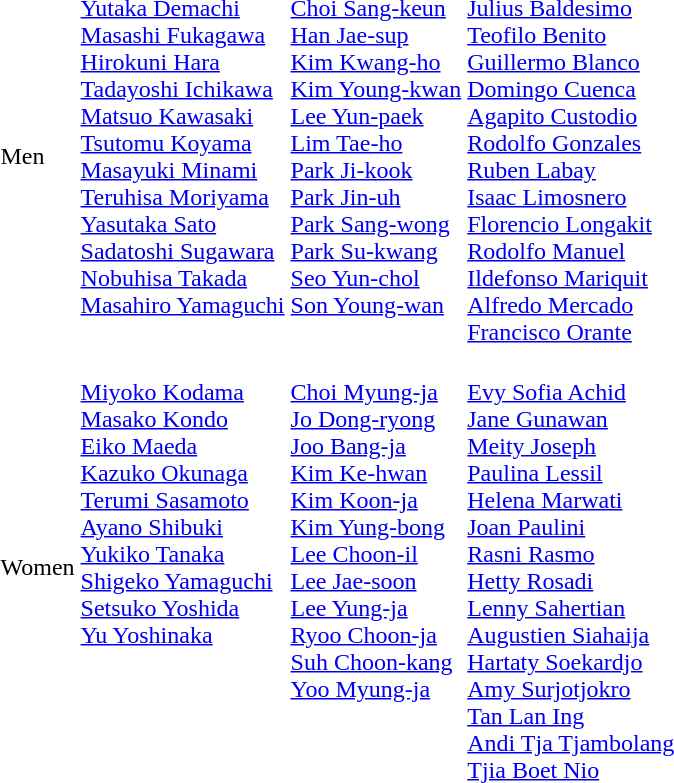<table>
<tr>
<td>Men<br></td>
<td valign=top><br><a href='#'>Yutaka Demachi</a><br><a href='#'>Masashi Fukagawa</a><br><a href='#'>Hirokuni Hara</a><br><a href='#'>Tadayoshi Ichikawa</a><br><a href='#'>Matsuo Kawasaki</a><br><a href='#'>Tsutomu Koyama</a><br><a href='#'>Masayuki Minami</a><br><a href='#'>Teruhisa Moriyama</a><br><a href='#'>Yasutaka Sato</a><br><a href='#'>Sadatoshi Sugawara</a><br><a href='#'>Nobuhisa Takada</a><br><a href='#'>Masahiro Yamaguchi</a></td>
<td valign=top><br><a href='#'>Choi Sang-keun</a><br><a href='#'>Han Jae-sup</a><br><a href='#'>Kim Kwang-ho</a><br><a href='#'>Kim Young-kwan</a><br><a href='#'>Lee Yun-paek</a><br><a href='#'>Lim Tae-ho</a><br><a href='#'>Park Ji-kook</a><br><a href='#'>Park Jin-uh</a><br><a href='#'>Park Sang-wong</a><br><a href='#'>Park Su-kwang</a><br><a href='#'>Seo Yun-chol</a><br><a href='#'>Son Young-wan</a></td>
<td><br><a href='#'>Julius Baldesimo</a><br><a href='#'>Teofilo Benito</a><br><a href='#'>Guillermo Blanco</a><br><a href='#'>Domingo Cuenca</a><br><a href='#'>Agapito Custodio</a><br><a href='#'>Rodolfo Gonzales</a><br><a href='#'>Ruben Labay</a><br><a href='#'>Isaac Limosnero</a><br><a href='#'>Florencio Longakit</a><br><a href='#'>Rodolfo Manuel</a><br><a href='#'>Ildefonso Mariquit</a><br><a href='#'>Alfredo Mercado</a><br><a href='#'>Francisco Orante</a></td>
</tr>
<tr>
<td>Women<br></td>
<td valign=top><br><a href='#'>Miyoko Kodama</a><br><a href='#'>Masako Kondo</a><br><a href='#'>Eiko Maeda</a><br><a href='#'>Kazuko Okunaga</a><br><a href='#'>Terumi Sasamoto</a><br><a href='#'>Ayano Shibuki</a><br><a href='#'>Yukiko Tanaka</a><br><a href='#'>Shigeko Yamaguchi</a><br><a href='#'>Setsuko Yoshida</a><br><a href='#'>Yu Yoshinaka</a></td>
<td valign=top><br><a href='#'>Choi Myung-ja</a><br><a href='#'>Jo Dong-ryong</a><br><a href='#'>Joo Bang-ja</a><br><a href='#'>Kim Ke-hwan</a><br><a href='#'>Kim Koon-ja</a><br><a href='#'>Kim Yung-bong</a><br><a href='#'>Lee Choon-il</a><br><a href='#'>Lee Jae-soon</a><br><a href='#'>Lee Yung-ja</a><br><a href='#'>Ryoo Choon-ja</a><br><a href='#'>Suh Choon-kang</a><br><a href='#'>Yoo Myung-ja</a></td>
<td><br><a href='#'>Evy Sofia Achid</a><br><a href='#'>Jane Gunawan</a><br><a href='#'>Meity Joseph</a><br><a href='#'>Paulina Lessil</a><br><a href='#'>Helena Marwati</a><br><a href='#'>Joan Paulini</a><br><a href='#'>Rasni Rasmo</a><br><a href='#'>Hetty Rosadi</a><br><a href='#'>Lenny Sahertian</a><br><a href='#'>Augustien Siahaija</a><br><a href='#'>Hartaty Soekardjo</a><br><a href='#'>Amy Surjotjokro</a><br><a href='#'>Tan Lan Ing</a><br><a href='#'>Andi Tja Tjambolang</a><br><a href='#'>Tjia Boet Nio</a></td>
</tr>
</table>
